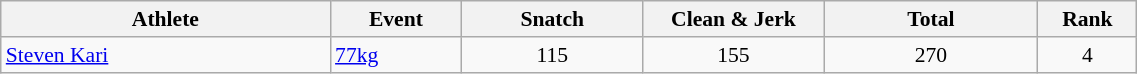<table class="wikitable" width="60%" style="text-align:center; font-size:90%">
<tr>
<th width="20%">Athlete</th>
<th width="8%">Event</th>
<th width="11%">Snatch</th>
<th width="11%">Clean & Jerk</th>
<th width="13%">Total</th>
<th width="6%">Rank</th>
</tr>
<tr>
<td align="left"><a href='#'>Steven Kari</a></td>
<td align="left"><a href='#'>77kg</a></td>
<td align=center>115</td>
<td align=center>155</td>
<td align=center>270</td>
<td align=center>4</td>
</tr>
</table>
